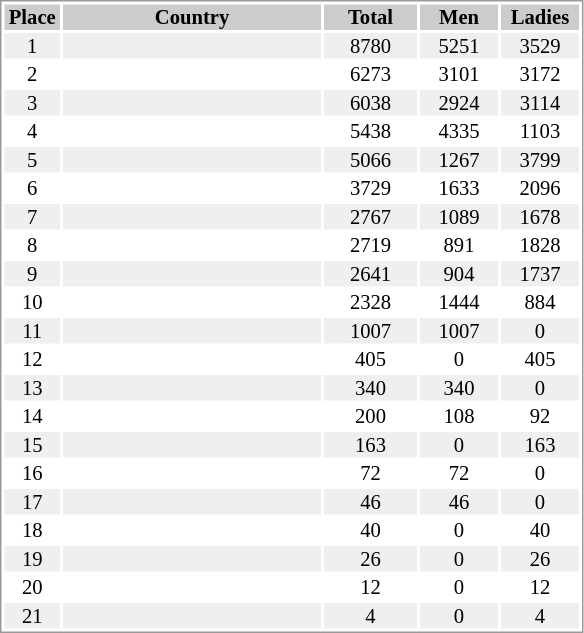<table border="0" style="border: 1px solid #999; background-color:#FFFFFF; text-align:center; font-size:86%; line-height:15px;">
<tr align="center" bgcolor="#CCCCCC">
<th width=35>Place</th>
<th width=170>Country</th>
<th width=60>Total</th>
<th width=50>Men</th>
<th width=50>Ladies</th>
</tr>
<tr bgcolor="#EFEFEF">
<td>1</td>
<td align="left"></td>
<td>8780</td>
<td>5251</td>
<td>3529</td>
</tr>
<tr>
<td>2</td>
<td align="left"></td>
<td>6273</td>
<td>3101</td>
<td>3172</td>
</tr>
<tr bgcolor="#EFEFEF">
<td>3</td>
<td align="left"></td>
<td>6038</td>
<td>2924</td>
<td>3114</td>
</tr>
<tr>
<td>4</td>
<td align="left"></td>
<td>5438</td>
<td>4335</td>
<td>1103</td>
</tr>
<tr bgcolor="#EFEFEF">
<td>5</td>
<td align="left"></td>
<td>5066</td>
<td>1267</td>
<td>3799</td>
</tr>
<tr>
<td>6</td>
<td align="left"></td>
<td>3729</td>
<td>1633</td>
<td>2096</td>
</tr>
<tr bgcolor="#EFEFEF">
<td>7</td>
<td align="left"></td>
<td>2767</td>
<td>1089</td>
<td>1678</td>
</tr>
<tr>
<td>8</td>
<td align="left"></td>
<td>2719</td>
<td>891</td>
<td>1828</td>
</tr>
<tr bgcolor="#EFEFEF">
<td>9</td>
<td align="left"></td>
<td>2641</td>
<td>904</td>
<td>1737</td>
</tr>
<tr>
<td>10</td>
<td align="left"></td>
<td>2328</td>
<td>1444</td>
<td>884</td>
</tr>
<tr bgcolor="#EFEFEF">
<td>11</td>
<td align="left"></td>
<td>1007</td>
<td>1007</td>
<td>0</td>
</tr>
<tr>
<td>12</td>
<td align="left"></td>
<td>405</td>
<td>0</td>
<td>405</td>
</tr>
<tr bgcolor="#EFEFEF">
<td>13</td>
<td align="left"></td>
<td>340</td>
<td>340</td>
<td>0</td>
</tr>
<tr>
<td>14</td>
<td align="left"></td>
<td>200</td>
<td>108</td>
<td>92</td>
</tr>
<tr bgcolor="#EFEFEF">
<td>15</td>
<td align="left"></td>
<td>163</td>
<td>0</td>
<td>163</td>
</tr>
<tr>
<td>16</td>
<td align="left"></td>
<td>72</td>
<td>72</td>
<td>0</td>
</tr>
<tr bgcolor="#EFEFEF">
<td>17</td>
<td align="left"></td>
<td>46</td>
<td>46</td>
<td>0</td>
</tr>
<tr>
<td>18</td>
<td align="left"></td>
<td>40</td>
<td>0</td>
<td>40</td>
</tr>
<tr bgcolor="#EFEFEF">
<td>19</td>
<td align="left"></td>
<td>26</td>
<td>0</td>
<td>26</td>
</tr>
<tr>
<td>20</td>
<td align="left"></td>
<td>12</td>
<td>0</td>
<td>12</td>
</tr>
<tr bgcolor="#EFEFEF">
<td>21</td>
<td align="left"></td>
<td>4</td>
<td>0</td>
<td>4</td>
</tr>
</table>
